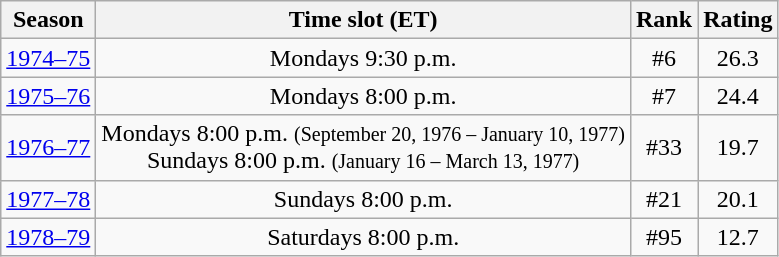<table class="wikitable" style="text-align:center;">
<tr>
<th>Season</th>
<th>Time slot (ET)</th>
<th>Rank</th>
<th>Rating</th>
</tr>
<tr>
<td><a href='#'>1974–75</a></td>
<td>Mondays 9:30 p.m.</td>
<td>#6</td>
<td>26.3</td>
</tr>
<tr>
<td><a href='#'>1975–76</a></td>
<td>Mondays 8:00 p.m.</td>
<td>#7</td>
<td>24.4</td>
</tr>
<tr>
<td><a href='#'>1976–77</a></td>
<td>Mondays 8:00 p.m. <small>(September 20, 1976 – January 10, 1977)</small><br>Sundays 8:00 p.m. <small>(January 16 – March 13, 1977)</small></td>
<td>#33</td>
<td>19.7</td>
</tr>
<tr>
<td><a href='#'>1977–78</a></td>
<td>Sundays 8:00 p.m.</td>
<td>#21</td>
<td>20.1</td>
</tr>
<tr>
<td><a href='#'>1978–79</a></td>
<td>Saturdays 8:00 p.m.</td>
<td>#95</td>
<td>12.7</td>
</tr>
</table>
